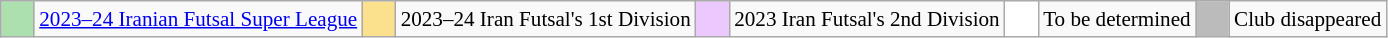<table class="wikitable" style="text-align: right;">
<tr>
<td style="background:#ACE1AF; width:15px;"></td>
<td style="font-size:88%"><a href='#'>2023–24 Iranian Futsal Super League</a></td>
<td style="background:#FBE08D; width:15px;"></td>
<td style="font-size:88%">2023–24 Iran Futsal's 1st Division</td>
<td style="background:#EBC9FE; width:15px;"></td>
<td style="font-size:88%">2023 Iran Futsal's 2nd Division</td>
<td style="background:#FFFFFF; width:15px;"></td>
<td style="font-size:88%">To be determined</td>
<td style="background:#BBBBBB; width:15px;"></td>
<td style="font-size:88%">Club disappeared</td>
</tr>
</table>
